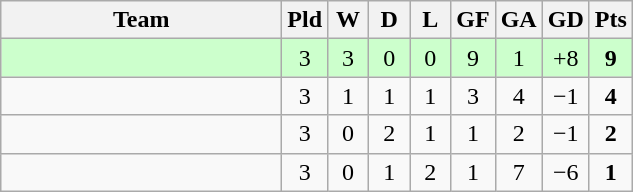<table class="wikitable" style="text-align:center;">
<tr>
<th width=180>Team</th>
<th width=20>Pld</th>
<th width=20>W</th>
<th width=20>D</th>
<th width=20>L</th>
<th width=20>GF</th>
<th width=20>GA</th>
<th width=20>GD</th>
<th width=20>Pts</th>
</tr>
<tr bgcolor="ccffcc">
<td align="left"></td>
<td>3</td>
<td>3</td>
<td>0</td>
<td>0</td>
<td>9</td>
<td>1</td>
<td>+8</td>
<td><strong>9</strong></td>
</tr>
<tr>
<td align="left"></td>
<td>3</td>
<td>1</td>
<td>1</td>
<td>1</td>
<td>3</td>
<td>4</td>
<td>−1</td>
<td><strong>4</strong></td>
</tr>
<tr>
<td align="left"></td>
<td>3</td>
<td>0</td>
<td>2</td>
<td>1</td>
<td>1</td>
<td>2</td>
<td>−1</td>
<td><strong>2</strong></td>
</tr>
<tr>
<td align="left"></td>
<td>3</td>
<td>0</td>
<td>1</td>
<td>2</td>
<td>1</td>
<td>7</td>
<td>−6</td>
<td><strong>1</strong></td>
</tr>
</table>
